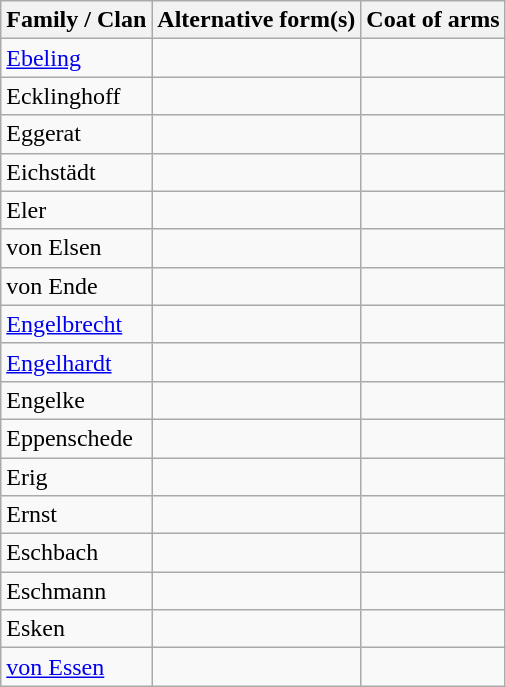<table class="wikitable">
<tr>
<th>Family / Clan</th>
<th>Alternative form(s)</th>
<th>Coat of arms</th>
</tr>
<tr>
<td><a href='#'>Ebeling</a></td>
<td></td>
<td></td>
</tr>
<tr>
<td>Ecklinghoff</td>
<td></td>
<td></td>
</tr>
<tr>
<td>Eggerat</td>
<td></td>
<td></td>
</tr>
<tr>
<td>Eichstädt</td>
<td></td>
<td></td>
</tr>
<tr>
<td>Eler</td>
<td></td>
<td></td>
</tr>
<tr>
<td>von Elsen</td>
<td></td>
<td></td>
</tr>
<tr>
<td>von Ende</td>
<td></td>
<td></td>
</tr>
<tr>
<td><a href='#'>Engelbrecht</a></td>
<td></td>
<td></td>
</tr>
<tr>
<td><a href='#'>Engelhardt</a></td>
<td></td>
<td></td>
</tr>
<tr>
<td>Engelke</td>
<td></td>
<td></td>
</tr>
<tr>
<td>Eppenschede</td>
<td></td>
<td></td>
</tr>
<tr>
<td>Erig</td>
<td></td>
<td></td>
</tr>
<tr>
<td>Ernst</td>
<td></td>
<td></td>
</tr>
<tr>
<td>Eschbach</td>
<td></td>
<td></td>
</tr>
<tr>
<td>Eschmann</td>
<td></td>
<td></td>
</tr>
<tr>
<td>Esken</td>
<td></td>
<td></td>
</tr>
<tr>
<td><a href='#'>von Essen</a></td>
<td></td>
<td></td>
</tr>
</table>
